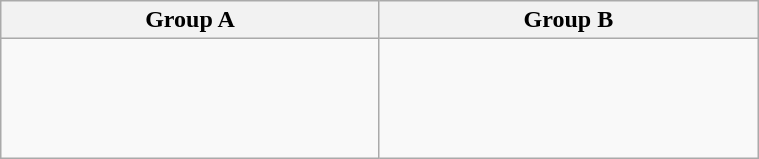<table class="wikitable" width=40%>
<tr>
<th width=25%>Group A</th>
<th width=25%>Group B</th>
</tr>
<tr>
<td><br><br>
<br>
<br>
</td>
<td><br><br>
<br>
<br>
</td>
</tr>
</table>
